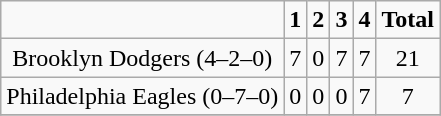<table class="wikitable" 100%>
<tr>
<td></td>
<td><strong>1</strong></td>
<td><strong>2</strong></td>
<td><strong>3</strong></td>
<td><strong>4</strong></td>
<td><strong>Total</strong></td>
</tr>
<tr align="center" bgcolor="">
<td>Brooklyn Dodgers (4–2–0)</td>
<td>7</td>
<td>0</td>
<td>7</td>
<td>7</td>
<td>21</td>
</tr>
<tr align="center" bgcolor="">
<td>Philadelphia Eagles (0–7–0)</td>
<td>0</td>
<td>0</td>
<td>0</td>
<td>7</td>
<td>7</td>
</tr>
<tr align="center" bgcolor="">
</tr>
</table>
